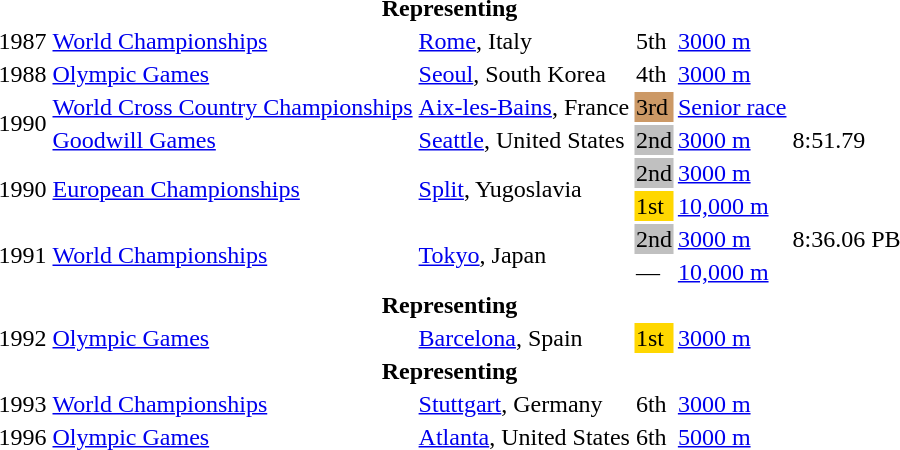<table>
<tr>
<th colspan="6">Representing </th>
</tr>
<tr>
<td>1987</td>
<td><a href='#'>World Championships</a></td>
<td><a href='#'>Rome</a>, Italy</td>
<td>5th</td>
<td><a href='#'>3000 m</a></td>
<td></td>
</tr>
<tr>
<td>1988</td>
<td><a href='#'>Olympic Games</a></td>
<td><a href='#'>Seoul</a>, South Korea</td>
<td>4th</td>
<td><a href='#'>3000 m</a></td>
<td></td>
</tr>
<tr>
<td rowspan=2>1990</td>
<td><a href='#'>World Cross Country Championships</a></td>
<td><a href='#'>Aix-les-Bains</a>, France</td>
<td bgcolor="cc9966">3rd</td>
<td><a href='#'>Senior race</a></td>
<td></td>
</tr>
<tr>
<td><a href='#'>Goodwill Games</a></td>
<td><a href='#'>Seattle</a>, United States</td>
<td bgcolor="silver">2nd</td>
<td><a href='#'>3000 m</a></td>
<td>8:51.79</td>
</tr>
<tr>
<td rowspan=2>1990</td>
<td rowspan=2><a href='#'>European Championships</a></td>
<td rowspan=2><a href='#'>Split</a>, Yugoslavia</td>
<td bgcolor="silver">2nd</td>
<td><a href='#'>3000 m</a></td>
<td></td>
</tr>
<tr>
<td bgcolor="gold">1st</td>
<td><a href='#'>10,000 m</a></td>
<td></td>
</tr>
<tr>
<td rowspan=2>1991</td>
<td rowspan=2><a href='#'>World Championships</a></td>
<td rowspan=2><a href='#'>Tokyo</a>, Japan</td>
<td bgcolor="silver">2nd</td>
<td><a href='#'>3000 m</a></td>
<td>8:36.06 PB</td>
</tr>
<tr>
<td>—</td>
<td><a href='#'>10,000 m</a></td>
<td></td>
</tr>
<tr>
<th colspan="6">Representing </th>
</tr>
<tr>
<td>1992</td>
<td><a href='#'>Olympic Games</a></td>
<td><a href='#'>Barcelona</a>, Spain</td>
<td bgcolor="gold">1st</td>
<td><a href='#'>3000 m</a></td>
<td></td>
</tr>
<tr>
<th colspan="6">Representing </th>
</tr>
<tr>
<td>1993</td>
<td><a href='#'>World Championships</a></td>
<td><a href='#'>Stuttgart</a>, Germany</td>
<td>6th</td>
<td><a href='#'>3000 m</a></td>
<td></td>
</tr>
<tr>
<td>1996</td>
<td><a href='#'>Olympic Games</a></td>
<td><a href='#'>Atlanta</a>, United States</td>
<td>6th</td>
<td><a href='#'>5000 m</a></td>
<td></td>
</tr>
</table>
